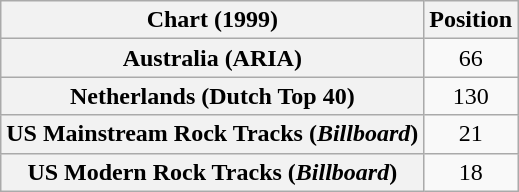<table class="wikitable sortable plainrowheaders" style="text-align:center">
<tr>
<th scope="col">Chart (1999)</th>
<th scope="col">Position</th>
</tr>
<tr>
<th scope="row">Australia (ARIA)</th>
<td>66</td>
</tr>
<tr>
<th scope="row">Netherlands (Dutch Top 40)</th>
<td>130</td>
</tr>
<tr>
<th scope="row">US Mainstream Rock Tracks (<em>Billboard</em>)</th>
<td>21</td>
</tr>
<tr>
<th scope="row">US Modern Rock Tracks (<em>Billboard</em>)</th>
<td>18</td>
</tr>
</table>
